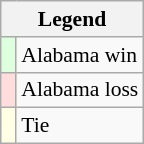<table class="wikitable" style="font-size:90%">
<tr>
<th colspan="2">Legend</th>
</tr>
<tr>
<td bgcolor="#ddffdd"> </td>
<td>Alabama win</td>
</tr>
<tr>
<td bgcolor="#ffdddd"> </td>
<td>Alabama loss</td>
</tr>
<tr>
<td bgcolor="#ffffe6"> </td>
<td>Tie</td>
</tr>
</table>
